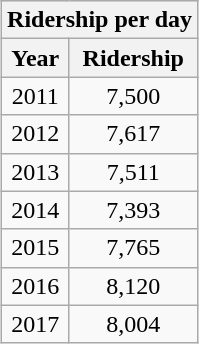<table class="wikitable" style="margin: 1em 0.2em; text-align: center;">
<tr style="background: #ddd;">
<th colspan="2">Ridership per day </th>
</tr>
<tr>
<th>Year</th>
<th>Ridership</th>
</tr>
<tr>
<td>2011</td>
<td>7,500</td>
</tr>
<tr>
<td>2012</td>
<td>7,617</td>
</tr>
<tr>
<td>2013</td>
<td>7,511</td>
</tr>
<tr>
<td>2014</td>
<td>7,393</td>
</tr>
<tr>
<td>2015</td>
<td>7,765</td>
</tr>
<tr>
<td>2016</td>
<td>8,120</td>
</tr>
<tr>
<td>2017</td>
<td>8,004</td>
</tr>
</table>
